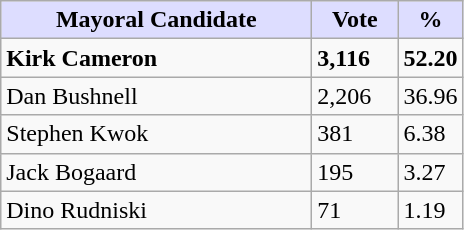<table class="wikitable">
<tr>
<th style="background:#ddf; width:200px;">Mayoral Candidate</th>
<th style="background:#ddf; width:50px;">Vote</th>
<th style="background:#ddf; width:30px;">%</th>
</tr>
<tr>
<td><strong>Kirk Cameron</strong></td>
<td><strong>3,116</strong></td>
<td><strong>52.20</strong></td>
</tr>
<tr>
<td>Dan Bushnell</td>
<td>2,206</td>
<td>36.96</td>
</tr>
<tr>
<td>Stephen Kwok</td>
<td>381</td>
<td>6.38</td>
</tr>
<tr>
<td>Jack Bogaard</td>
<td>195</td>
<td>3.27</td>
</tr>
<tr>
<td>Dino Rudniski</td>
<td>71</td>
<td>1.19</td>
</tr>
</table>
